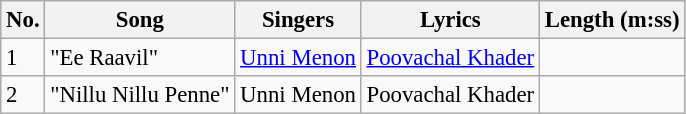<table class="wikitable" style="font-size:95%;">
<tr>
<th>No.</th>
<th>Song</th>
<th>Singers</th>
<th>Lyrics</th>
<th>Length (m:ss)</th>
</tr>
<tr>
<td>1</td>
<td>"Ee Raavil"</td>
<td><a href='#'>Unni Menon</a></td>
<td><a href='#'>Poovachal Khader</a></td>
<td></td>
</tr>
<tr>
<td>2</td>
<td>"Nillu Nillu Penne"</td>
<td>Unni Menon</td>
<td>Poovachal Khader</td>
<td></td>
</tr>
</table>
